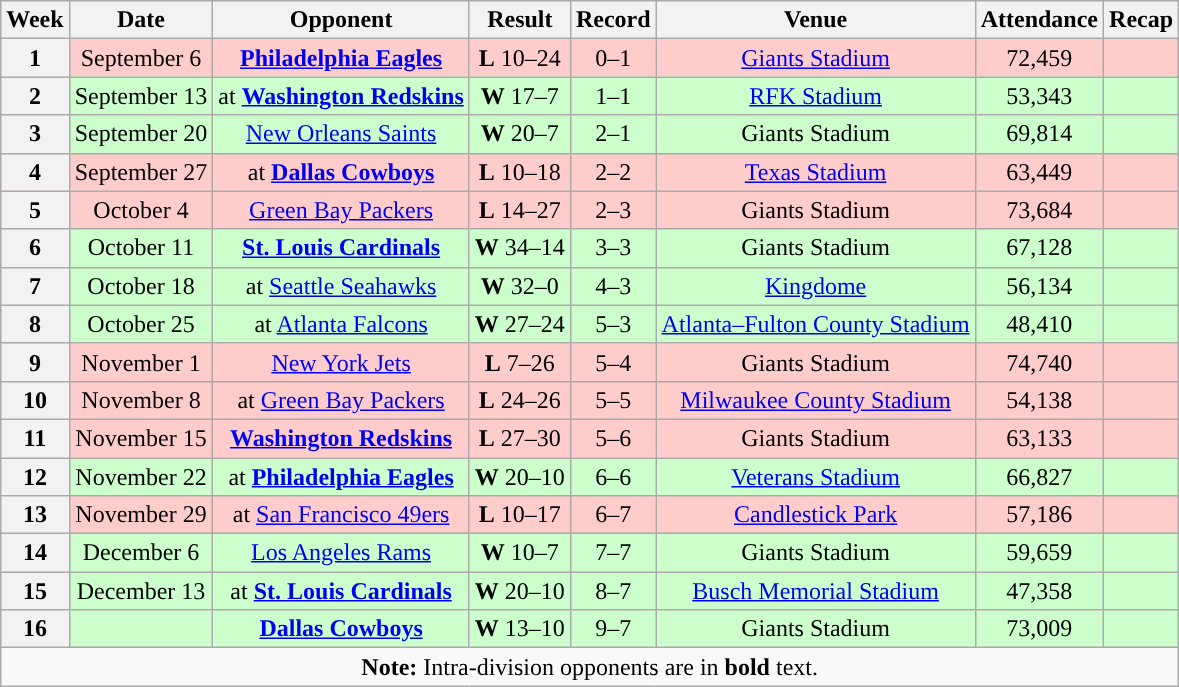<table class="wikitable" style="text-align:center">
<tr>
<th>Week</th>
<th>Date</th>
<th>Opponent</th>
<th>Result</th>
<th>Record</th>
<th>Venue</th>
<th>Attendance</th>
<th>Recap</th>
</tr>
<tr style="background:#fcc">
<th>1</th>
<td>September 6</td>
<td><strong><a href='#'>Philadelphia Eagles</a></strong></td>
<td><strong>L</strong> 10–24</td>
<td>0–1</td>
<td><a href='#'>Giants Stadium</a></td>
<td>72,459</td>
<td></td>
</tr>
<tr style="background:#cfc">
<th>2</th>
<td>September 13</td>
<td>at <strong><a href='#'>Washington Redskins</a></strong></td>
<td><strong>W</strong> 17–7</td>
<td>1–1</td>
<td><a href='#'>RFK Stadium</a></td>
<td>53,343</td>
<td></td>
</tr>
<tr style="background:#cfc">
<th>3</th>
<td>September 20</td>
<td><a href='#'>New Orleans Saints</a></td>
<td><strong>W</strong> 20–7</td>
<td>2–1</td>
<td>Giants Stadium</td>
<td>69,814</td>
<td></td>
</tr>
<tr style="background:#fcc">
<th>4</th>
<td>September 27</td>
<td>at <strong><a href='#'>Dallas Cowboys</a></strong></td>
<td><strong>L</strong> 10–18</td>
<td>2–2</td>
<td><a href='#'>Texas Stadium</a></td>
<td>63,449</td>
<td></td>
</tr>
<tr style="background:#fcc">
<th>5</th>
<td>October 4</td>
<td><a href='#'>Green Bay Packers</a></td>
<td><strong>L</strong> 14–27</td>
<td>2–3</td>
<td>Giants Stadium</td>
<td>73,684</td>
<td></td>
</tr>
<tr style="background:#cfc">
<th>6</th>
<td>October 11</td>
<td><strong><a href='#'>St. Louis Cardinals</a></strong></td>
<td><strong>W</strong> 34–14</td>
<td>3–3</td>
<td>Giants Stadium</td>
<td>67,128</td>
<td></td>
</tr>
<tr style="background:#cfc">
<th>7</th>
<td>October 18</td>
<td>at <a href='#'>Seattle Seahawks</a></td>
<td><strong>W</strong> 32–0</td>
<td>4–3</td>
<td><a href='#'>Kingdome</a></td>
<td>56,134</td>
<td></td>
</tr>
<tr style="background:#cfc">
<th>8</th>
<td>October 25</td>
<td>at <a href='#'>Atlanta Falcons</a></td>
<td><strong>W</strong> 27–24</td>
<td>5–3</td>
<td><a href='#'>Atlanta–Fulton County Stadium</a></td>
<td>48,410</td>
<td></td>
</tr>
<tr style="background:#fcc">
<th>9</th>
<td>November 1</td>
<td><a href='#'>New York Jets</a></td>
<td><strong>L</strong> 7–26</td>
<td>5–4</td>
<td>Giants Stadium</td>
<td>74,740</td>
<td></td>
</tr>
<tr style="background:#fcc">
<th>10</th>
<td>November 8</td>
<td>at <a href='#'>Green Bay Packers</a></td>
<td><strong>L</strong> 24–26</td>
<td>5–5</td>
<td><a href='#'>Milwaukee County Stadium</a></td>
<td>54,138</td>
<td></td>
</tr>
<tr style="background:#fcc">
<th>11</th>
<td>November 15</td>
<td><strong><a href='#'>Washington Redskins</a></strong></td>
<td><strong>L</strong> 27–30</td>
<td>5–6</td>
<td>Giants Stadium</td>
<td>63,133</td>
<td></td>
</tr>
<tr style="background:#cfc">
<th>12</th>
<td>November 22</td>
<td>at <strong><a href='#'>Philadelphia Eagles</a></strong></td>
<td><strong>W</strong> 20–10</td>
<td>6–6</td>
<td><a href='#'>Veterans Stadium</a></td>
<td>66,827</td>
<td></td>
</tr>
<tr style="background:#fcc">
<th>13</th>
<td>November 29</td>
<td>at <a href='#'>San Francisco 49ers</a></td>
<td><strong>L</strong> 10–17</td>
<td>6–7</td>
<td><a href='#'>Candlestick Park</a></td>
<td>57,186</td>
<td></td>
</tr>
<tr style="background:#cfc">
<th>14</th>
<td>December 6</td>
<td><a href='#'>Los Angeles Rams</a></td>
<td><strong>W</strong> 10–7</td>
<td>7–7</td>
<td>Giants Stadium</td>
<td>59,659</td>
<td></td>
</tr>
<tr style="background:#cfc">
<th>15</th>
<td>December 13</td>
<td>at <strong><a href='#'>St. Louis Cardinals</a></strong></td>
<td><strong>W</strong> 20–10</td>
<td>8–7</td>
<td><a href='#'>Busch Memorial Stadium</a></td>
<td>47,358</td>
<td></td>
</tr>
<tr style="background:#cfc">
<th>16</th>
<td></td>
<td><strong><a href='#'>Dallas Cowboys</a></strong></td>
<td><strong>W</strong> 13–10</td>
<td>9–7</td>
<td>Giants Stadium</td>
<td>73,009</td>
<td></td>
</tr>
<tr>
<td colspan="8"><strong>Note:</strong> Intra-division opponents are in <strong>bold</strong> text.</td>
</tr>
</table>
